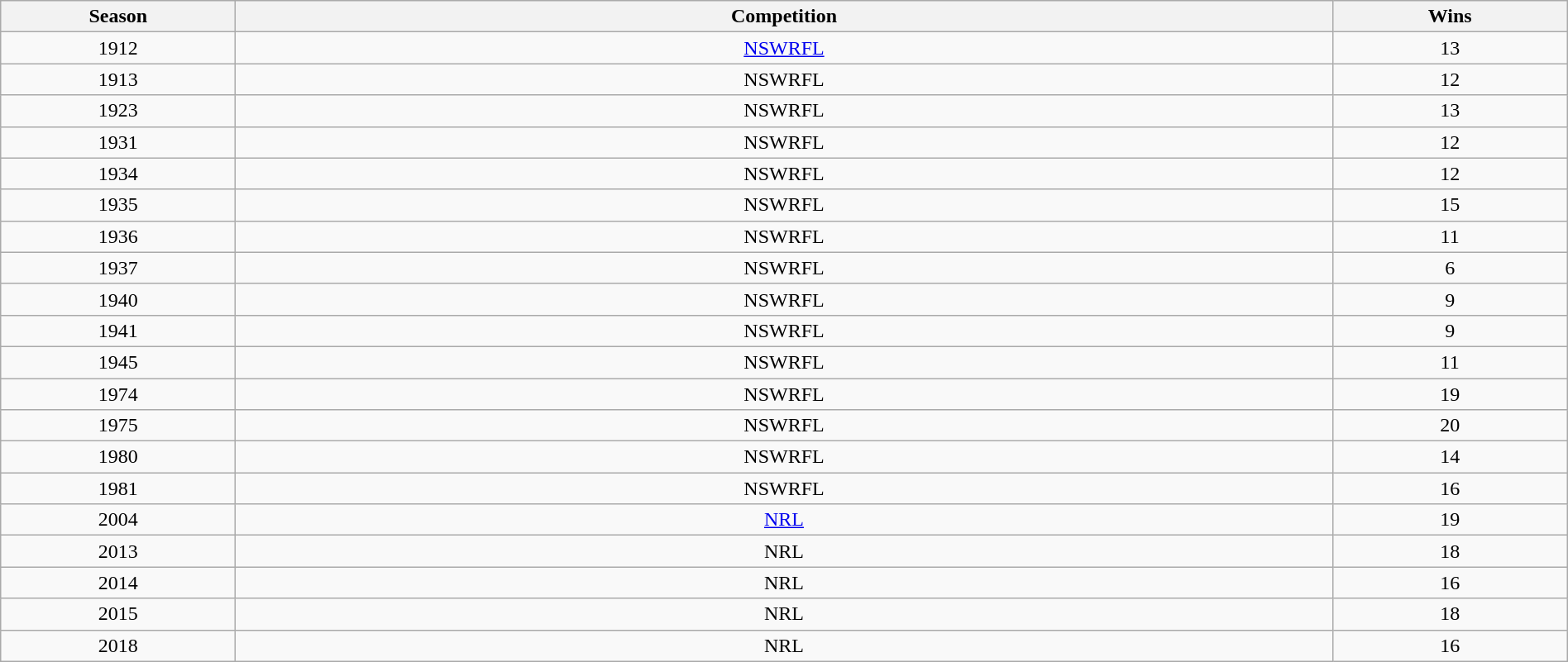<table class="wikitable" width="100%" style="text-align: center;">
<tr>
<th width="15%">Season</th>
<th width="70%">Competition</th>
<th width="15%">Wins</th>
</tr>
<tr>
<td>1912</td>
<td><a href='#'>NSWRFL</a></td>
<td>13</td>
</tr>
<tr>
<td>1913</td>
<td>NSWRFL</td>
<td>12</td>
</tr>
<tr>
<td>1923</td>
<td>NSWRFL</td>
<td>13</td>
</tr>
<tr>
<td>1931</td>
<td>NSWRFL</td>
<td>12</td>
</tr>
<tr>
<td>1934</td>
<td>NSWRFL</td>
<td>12</td>
</tr>
<tr>
<td>1935</td>
<td>NSWRFL</td>
<td>15</td>
</tr>
<tr>
<td>1936</td>
<td>NSWRFL</td>
<td>11</td>
</tr>
<tr>
<td>1937</td>
<td>NSWRFL</td>
<td>6</td>
</tr>
<tr>
<td>1940</td>
<td>NSWRFL</td>
<td>9</td>
</tr>
<tr>
<td>1941</td>
<td>NSWRFL</td>
<td>9</td>
</tr>
<tr>
<td>1945</td>
<td>NSWRFL</td>
<td>11</td>
</tr>
<tr>
<td>1974</td>
<td>NSWRFL</td>
<td>19</td>
</tr>
<tr>
<td>1975</td>
<td>NSWRFL</td>
<td>20</td>
</tr>
<tr>
<td>1980</td>
<td>NSWRFL</td>
<td>14</td>
</tr>
<tr>
<td>1981</td>
<td>NSWRFL</td>
<td>16</td>
</tr>
<tr>
<td>2004</td>
<td><a href='#'>NRL</a></td>
<td>19</td>
</tr>
<tr>
<td>2013</td>
<td>NRL</td>
<td>18</td>
</tr>
<tr>
<td>2014</td>
<td>NRL</td>
<td>16</td>
</tr>
<tr>
<td>2015</td>
<td>NRL</td>
<td>18</td>
</tr>
<tr>
<td>2018</td>
<td>NRL</td>
<td>16</td>
</tr>
</table>
